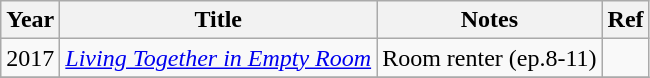<table class="wikitable">
<tr>
<th>Year</th>
<th>Title</th>
<th>Notes</th>
<th>Ref</th>
</tr>
<tr>
<td>2017</td>
<td><em><a href='#'>Living Together in Empty Room</a></em></td>
<td>Room renter (ep.8-11)</td>
<td></td>
</tr>
<tr>
</tr>
</table>
